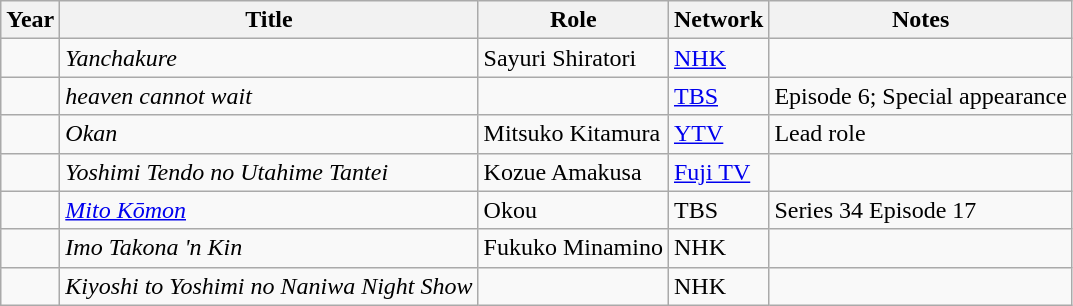<table class="wikitable">
<tr>
<th>Year</th>
<th>Title</th>
<th>Role</th>
<th>Network</th>
<th>Notes</th>
</tr>
<tr>
<td></td>
<td><em>Yanchakure</em></td>
<td>Sayuri Shiratori</td>
<td><a href='#'>NHK</a></td>
<td></td>
</tr>
<tr>
<td></td>
<td><em>heaven cannot wait</em></td>
<td></td>
<td><a href='#'>TBS</a></td>
<td>Episode 6; Special appearance</td>
</tr>
<tr>
<td></td>
<td><em>Okan</em></td>
<td>Mitsuko Kitamura</td>
<td><a href='#'>YTV</a></td>
<td>Lead role</td>
</tr>
<tr>
<td></td>
<td><em>Yoshimi Tendo no Utahime Tantei</em></td>
<td>Kozue Amakusa</td>
<td><a href='#'>Fuji TV</a></td>
<td></td>
</tr>
<tr>
<td></td>
<td><em><a href='#'>Mito Kōmon</a></em></td>
<td>Okou</td>
<td>TBS</td>
<td>Series 34 Episode 17</td>
</tr>
<tr>
<td></td>
<td><em>Imo Takona 'n Kin</em></td>
<td>Fukuko Minamino</td>
<td>NHK</td>
<td></td>
</tr>
<tr>
<td></td>
<td><em>Kiyoshi to Yoshimi no Naniwa Night Show</em></td>
<td></td>
<td>NHK</td>
<td></td>
</tr>
</table>
